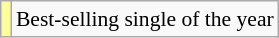<table class="wikitable sortable plainrowheaders" style="font-size:90%; text-align:center;">
<tr>
<td bgcolor=#FFFF99 align=center></td>
<td>Best-selling single of the year</td>
</tr>
</table>
